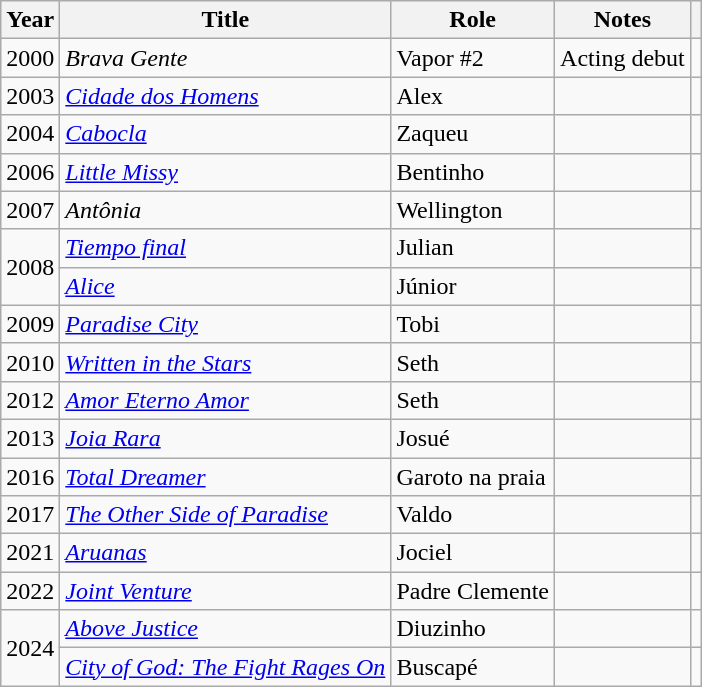<table class="wikitable sortable">
<tr>
<th>Year</th>
<th>Title</th>
<th>Role</th>
<th class="unsortable">Notes</th>
<th></th>
</tr>
<tr>
<td align = "center">2000</td>
<td><em>Brava Gente</em></td>
<td>Vapor #2</td>
<td>Acting debut</td>
<td align = "center"></td>
</tr>
<tr>
<td align = "center">2003</td>
<td><em><a href='#'>Cidade dos Homens</a></em></td>
<td>Alex</td>
<td></td>
<td align = "center"></td>
</tr>
<tr>
<td align = "center">2004</td>
<td><em><a href='#'>Cabocla</a></em></td>
<td>Zaqueu</td>
<td></td>
<td align = "center"></td>
</tr>
<tr>
<td align = "center">2006</td>
<td><em><a href='#'>Little Missy</a></em></td>
<td>Bentinho</td>
<td></td>
<td align = "center"></td>
</tr>
<tr>
<td align = "center">2007</td>
<td><em>Antônia</em></td>
<td>Wellington</td>
<td></td>
<td align = "center"></td>
</tr>
<tr>
<td rowspan="2" align = "center">2008</td>
<td><em><a href='#'>Tiempo final</a></em></td>
<td>Julian</td>
<td></td>
<td align = "center"></td>
</tr>
<tr>
<td><em><a href='#'>Alice</a></em></td>
<td>Júnior</td>
<td></td>
<td align = "center"></td>
</tr>
<tr>
<td align = "center">2009</td>
<td><em><a href='#'>Paradise City</a></em></td>
<td>Tobi</td>
<td></td>
<td align = "center"></td>
</tr>
<tr>
<td align = "center">2010</td>
<td><em><a href='#'>Written in the Stars</a></em></td>
<td>Seth</td>
<td></td>
<td align = "center"></td>
</tr>
<tr>
<td align = "center">2012</td>
<td><em><a href='#'>Amor Eterno Amor</a></em></td>
<td>Seth</td>
<td></td>
<td align = "center"></td>
</tr>
<tr>
<td>2013</td>
<td><em><a href='#'>Joia Rara</a></em></td>
<td>Josué</td>
<td></td>
<td></td>
</tr>
<tr>
<td align="center">2016</td>
<td><em><a href='#'>Total Dreamer</a></em></td>
<td>Garoto na praia</td>
<td></td>
<td align="center"></td>
</tr>
<tr>
<td align="center">2017</td>
<td><em><a href='#'>The Other Side of Paradise</a></em></td>
<td>Valdo</td>
<td></td>
<td align="center"></td>
</tr>
<tr>
<td align = "center">2021</td>
<td><em><a href='#'>Aruanas</a></em></td>
<td>Jociel</td>
<td></td>
<td align = "center"></td>
</tr>
<tr>
<td align = "center">2022</td>
<td><em><a href='#'>Joint Venture</a></em></td>
<td>Padre Clemente</td>
<td></td>
<td align = "center"></td>
</tr>
<tr>
<td rowspan="2" align = "center">2024</td>
<td><em><a href='#'>Above Justice</a></em></td>
<td>Diuzinho</td>
<td></td>
<td align = "center"></td>
</tr>
<tr>
<td><em><a href='#'>City of God: The Fight Rages On</a></em></td>
<td>Buscapé</td>
<td></td>
<td align = "center"></td>
</tr>
</table>
